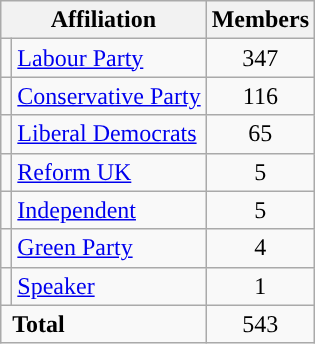<table class="wikitable">
<tr>
<th colspan="2">Affiliation</th>
<th>Members</th>
</tr>
<tr>
<td style="color:inherit;background:"></td>
<td><a href='#'>Labour Party</a></td>
<td style="text-align:center;">347</td>
</tr>
<tr>
<td style="color:inherit;background:"></td>
<td><a href='#'>Conservative Party</a></td>
<td style="text-align:center;">116</td>
</tr>
<tr>
<td style="color:inherit;background:"></td>
<td><a href='#'>Liberal Democrats</a></td>
<td style="text-align:center;">65</td>
</tr>
<tr>
<td style="color:inherit;background:"></td>
<td><a href='#'>Reform UK</a></td>
<td style="text-align:center;">5</td>
</tr>
<tr>
<td style="color:inherit;background:"></td>
<td><a href='#'>Independent</a></td>
<td style="text-align:center;">5</td>
</tr>
<tr>
<td style="color:inherit;background:"></td>
<td><a href='#'>Green Party</a></td>
<td style="text-align:center;">4</td>
</tr>
<tr>
<td style="color:inherit;background:"></td>
<td><a href='#'>Speaker</a></td>
<td style="text-align:center;">1</td>
</tr>
<tr>
<td colspan="2" rowspan="1"> <strong>Total</strong></td>
<td align="center">543</td>
</tr>
</table>
